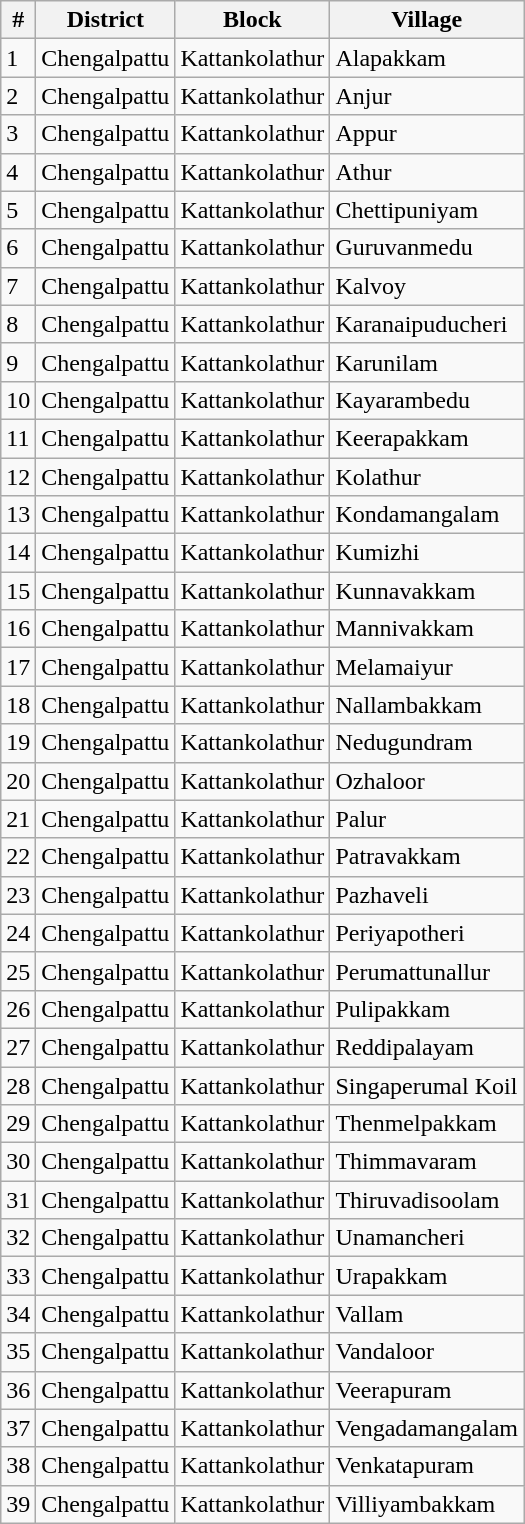<table class="wikitable sortable">
<tr>
<th>#</th>
<th>District</th>
<th>Block</th>
<th>Village</th>
</tr>
<tr>
<td>1</td>
<td>Chengalpattu</td>
<td>Kattankolathur</td>
<td>Alapakkam</td>
</tr>
<tr>
<td>2</td>
<td>Chengalpattu</td>
<td>Kattankolathur</td>
<td>Anjur</td>
</tr>
<tr>
<td>3</td>
<td>Chengalpattu</td>
<td>Kattankolathur</td>
<td>Appur</td>
</tr>
<tr>
<td>4</td>
<td>Chengalpattu</td>
<td>Kattankolathur</td>
<td>Athur</td>
</tr>
<tr>
<td>5</td>
<td>Chengalpattu</td>
<td>Kattankolathur</td>
<td>Chettipuniyam</td>
</tr>
<tr>
<td>6</td>
<td>Chengalpattu</td>
<td>Kattankolathur</td>
<td>Guruvanmedu</td>
</tr>
<tr>
<td>7</td>
<td>Chengalpattu</td>
<td>Kattankolathur</td>
<td>Kalvoy</td>
</tr>
<tr>
<td>8</td>
<td>Chengalpattu</td>
<td>Kattankolathur</td>
<td>Karanaipuducheri</td>
</tr>
<tr>
<td>9</td>
<td>Chengalpattu</td>
<td>Kattankolathur</td>
<td>Karunilam</td>
</tr>
<tr>
<td>10</td>
<td>Chengalpattu</td>
<td>Kattankolathur</td>
<td>Kayarambedu</td>
</tr>
<tr>
<td>11</td>
<td>Chengalpattu</td>
<td>Kattankolathur</td>
<td>Keerapakkam</td>
</tr>
<tr>
<td>12</td>
<td>Chengalpattu</td>
<td>Kattankolathur</td>
<td>Kolathur</td>
</tr>
<tr>
<td>13</td>
<td>Chengalpattu</td>
<td>Kattankolathur</td>
<td>Kondamangalam</td>
</tr>
<tr>
<td>14</td>
<td>Chengalpattu</td>
<td>Kattankolathur</td>
<td>Kumizhi</td>
</tr>
<tr>
<td>15</td>
<td>Chengalpattu</td>
<td>Kattankolathur</td>
<td>Kunnavakkam</td>
</tr>
<tr>
<td>16</td>
<td>Chengalpattu</td>
<td>Kattankolathur</td>
<td>Mannivakkam</td>
</tr>
<tr>
<td>17</td>
<td>Chengalpattu</td>
<td>Kattankolathur</td>
<td>Melamaiyur</td>
</tr>
<tr>
<td>18</td>
<td>Chengalpattu</td>
<td>Kattankolathur</td>
<td>Nallambakkam</td>
</tr>
<tr>
<td>19</td>
<td>Chengalpattu</td>
<td>Kattankolathur</td>
<td>Nedugundram</td>
</tr>
<tr>
<td>20</td>
<td>Chengalpattu</td>
<td>Kattankolathur</td>
<td>Ozhaloor</td>
</tr>
<tr>
<td>21</td>
<td>Chengalpattu</td>
<td>Kattankolathur</td>
<td>Palur</td>
</tr>
<tr>
<td>22</td>
<td>Chengalpattu</td>
<td>Kattankolathur</td>
<td>Patravakkam</td>
</tr>
<tr>
<td>23</td>
<td>Chengalpattu</td>
<td>Kattankolathur</td>
<td>Pazhaveli</td>
</tr>
<tr>
<td>24</td>
<td>Chengalpattu</td>
<td>Kattankolathur</td>
<td>Periyapotheri</td>
</tr>
<tr>
<td>25</td>
<td>Chengalpattu</td>
<td>Kattankolathur</td>
<td>Perumattunallur</td>
</tr>
<tr>
<td>26</td>
<td>Chengalpattu</td>
<td>Kattankolathur</td>
<td>Pulipakkam</td>
</tr>
<tr>
<td>27</td>
<td>Chengalpattu</td>
<td>Kattankolathur</td>
<td>Reddipalayam</td>
</tr>
<tr>
<td>28</td>
<td>Chengalpattu</td>
<td>Kattankolathur</td>
<td>Singaperumal Koil</td>
</tr>
<tr>
<td>29</td>
<td>Chengalpattu</td>
<td>Kattankolathur</td>
<td>Thenmelpakkam</td>
</tr>
<tr>
<td>30</td>
<td>Chengalpattu</td>
<td>Kattankolathur</td>
<td>Thimmavaram</td>
</tr>
<tr>
<td>31</td>
<td>Chengalpattu</td>
<td>Kattankolathur</td>
<td>Thiruvadisoolam</td>
</tr>
<tr>
<td>32</td>
<td>Chengalpattu</td>
<td>Kattankolathur</td>
<td>Unamancheri</td>
</tr>
<tr>
<td>33</td>
<td>Chengalpattu</td>
<td>Kattankolathur</td>
<td>Urapakkam</td>
</tr>
<tr>
<td>34</td>
<td>Chengalpattu</td>
<td>Kattankolathur</td>
<td>Vallam</td>
</tr>
<tr>
<td>35</td>
<td>Chengalpattu</td>
<td>Kattankolathur</td>
<td>Vandaloor</td>
</tr>
<tr>
<td>36</td>
<td>Chengalpattu</td>
<td>Kattankolathur</td>
<td>Veerapuram</td>
</tr>
<tr>
<td>37</td>
<td>Chengalpattu</td>
<td>Kattankolathur</td>
<td>Vengadamangalam</td>
</tr>
<tr>
<td>38</td>
<td>Chengalpattu</td>
<td>Kattankolathur</td>
<td>Venkatapuram</td>
</tr>
<tr>
<td>39</td>
<td>Chengalpattu</td>
<td>Kattankolathur</td>
<td>Villiyambakkam</td>
</tr>
</table>
